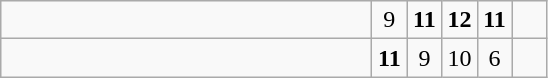<table class="wikitable">
<tr>
<td style="width:15em"></td>
<td align=center style="width:1em">9</td>
<td align=center style="width:1em"><strong>11</strong></td>
<td align=center style="width:1em"><strong>12</strong></td>
<td align=center style="width:1em"><strong>11</strong></td>
<td align=center style="width:1em"></td>
</tr>
<tr>
<td style="width:15em"></td>
<td align=center style="width:1em"><strong>11</strong></td>
<td align=center style="width:1em">9</td>
<td align=center style="width:1em">10</td>
<td align=center style="width:1em">6</td>
<td align=center style="width:1em"></td>
</tr>
</table>
